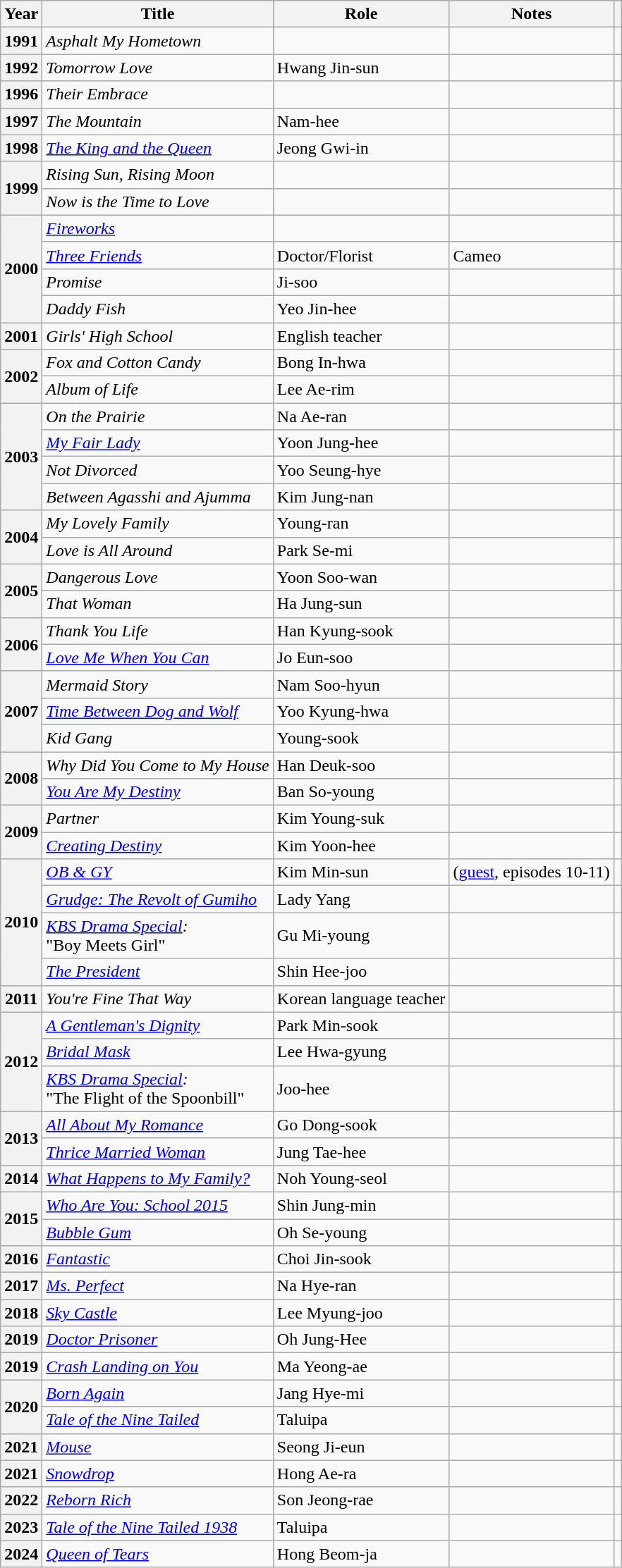<table class="wikitable plainrowheaders sortable">
<tr>
<th scope="col">Year</th>
<th scope="col">Title</th>
<th scope="col">Role</th>
<th scope="col">Notes</th>
<th scope="col" class="unsortable"></th>
</tr>
<tr>
<th scope="row">1991</th>
<td><em>Asphalt My Hometown</em></td>
<td></td>
<td></td>
<td style="text-align:center"></td>
</tr>
<tr>
<th scope="row">1992</th>
<td><em>Tomorrow Love</em></td>
<td>Hwang Jin-sun</td>
<td></td>
<td style="text-align:center"></td>
</tr>
<tr>
<th scope="row">1996</th>
<td><em>Their Embrace</em></td>
<td></td>
<td></td>
<td style="text-align:center"></td>
</tr>
<tr>
<th scope="row">1997</th>
<td><em>The Mountain</em></td>
<td>Nam-hee</td>
<td></td>
<td style="text-align:center"></td>
</tr>
<tr>
<th scope="row">1998</th>
<td><em><a href='#'>The King and the Queen</a></em></td>
<td>Jeong Gwi-in</td>
<td></td>
<td style="text-align:center"></td>
</tr>
<tr>
<th scope="row" rowspan="2">1999</th>
<td><em>Rising Sun, Rising Moon</em></td>
<td></td>
<td></td>
<td style="text-align:center"></td>
</tr>
<tr>
<td><em>Now is the Time to Love</em></td>
<td></td>
<td></td>
<td style="text-align:center"></td>
</tr>
<tr>
<th scope="row" rowspan="4">2000</th>
<td><em><a href='#'>Fireworks</a></em></td>
<td></td>
<td></td>
<td style="text-align:center"></td>
</tr>
<tr>
<td><em><a href='#'>Three Friends</a></em></td>
<td>Doctor/Florist</td>
<td>Cameo</td>
<td style="text-align:center"></td>
</tr>
<tr>
<td><em>Promise</em></td>
<td>Ji-soo</td>
<td></td>
<td style="text-align:center"></td>
</tr>
<tr>
<td><em>Daddy Fish</em></td>
<td>Yeo Jin-hee</td>
<td></td>
<td style="text-align:center"></td>
</tr>
<tr>
<th scope="row">2001</th>
<td><em>Girls' High School</em></td>
<td>English teacher</td>
<td></td>
<td style="text-align:center"></td>
</tr>
<tr>
<th scope="row" rowspan="2">2002</th>
<td><em>Fox and Cotton Candy</em></td>
<td>Bong In-hwa</td>
<td></td>
<td style="text-align:center"></td>
</tr>
<tr>
<td><em>Album of Life</em></td>
<td>Lee Ae-rim</td>
<td></td>
<td style="text-align:center"></td>
</tr>
<tr>
<th scope="row" rowspan="4">2003</th>
<td><em>On the Prairie</em></td>
<td>Na Ae-ran</td>
<td></td>
<td style="text-align:center"></td>
</tr>
<tr>
<td><em><a href='#'>My Fair Lady</a></em></td>
<td>Yoon Jung-hee</td>
<td></td>
<td style="text-align:center"></td>
</tr>
<tr>
<td><em>Not Divorced</em></td>
<td>Yoo Seung-hye</td>
<td></td>
<td style="text-align:center"></td>
</tr>
<tr>
<td><em>Between Agasshi and Ajumma</em></td>
<td>Kim Jung-nan</td>
<td></td>
<td style="text-align:center"></td>
</tr>
<tr>
<th scope="row" rowspan="2">2004</th>
<td><em>My Lovely Family</em></td>
<td>Young-ran</td>
<td></td>
<td style="text-align:center"></td>
</tr>
<tr>
<td><em>Love is All Around</em></td>
<td>Park Se-mi</td>
<td></td>
<td style="text-align:center"></td>
</tr>
<tr>
<th scope="row" rowspan="2">2005</th>
<td><em>Dangerous Love</em></td>
<td>Yoon Soo-wan</td>
<td></td>
<td style="text-align:center"></td>
</tr>
<tr>
<td><em>That Woman</em></td>
<td>Ha Jung-sun</td>
<td></td>
<td style="text-align:center"></td>
</tr>
<tr>
<th scope="row" rowspan="2">2006</th>
<td><em>Thank You Life</em></td>
<td>Han Kyung-sook</td>
<td></td>
<td style="text-align:center"></td>
</tr>
<tr>
<td><em><a href='#'>Love Me When You Can</a></em></td>
<td>Jo Eun-soo</td>
<td></td>
<td style="text-align:center"></td>
</tr>
<tr>
<th scope="row" rowspan="3">2007</th>
<td><em>Mermaid Story</em></td>
<td>Nam Soo-hyun</td>
<td></td>
<td style="text-align:center"></td>
</tr>
<tr>
<td><em><a href='#'>Time Between Dog and Wolf</a></em></td>
<td>Yoo Kyung-hwa</td>
<td></td>
<td style="text-align:center"></td>
</tr>
<tr>
<td><em>Kid Gang</em></td>
<td>Young-sook</td>
<td></td>
<td style="text-align:center"></td>
</tr>
<tr>
<th scope="row" rowspan="2">2008</th>
<td><em>Why Did You Come to My House</em></td>
<td>Han Deuk-soo</td>
<td></td>
<td style="text-align:center"></td>
</tr>
<tr>
<td><em><a href='#'>You Are My Destiny</a></em></td>
<td>Ban So-young</td>
<td></td>
<td style="text-align:center"></td>
</tr>
<tr>
<th scope="row" rowspan="2">2009</th>
<td><em>Partner</em></td>
<td>Kim Young-suk</td>
<td></td>
<td style="text-align:center"></td>
</tr>
<tr>
<td><em><a href='#'>Creating Destiny</a></em></td>
<td>Kim Yoon-hee</td>
<td></td>
<td style="text-align:center"></td>
</tr>
<tr>
<th scope="row" rowspan="4">2010</th>
<td><em><a href='#'>OB & GY</a></em></td>
<td>Kim Min-sun</td>
<td>(<a href='#'>guest</a>, episodes 10-11)</td>
<td style="text-align:center"></td>
</tr>
<tr>
<td><em><a href='#'>Grudge: The Revolt of Gumiho</a></em></td>
<td>Lady Yang</td>
<td></td>
<td style="text-align:center"></td>
</tr>
<tr>
<td><em><a href='#'>KBS Drama Special</a>:</em><br>"Boy Meets Girl"</td>
<td>Gu Mi-young</td>
<td></td>
<td style="text-align:center"></td>
</tr>
<tr>
<td><em><a href='#'>The President</a></em></td>
<td>Shin Hee-joo</td>
<td></td>
<td style="text-align:center"></td>
</tr>
<tr>
<th scope="row">2011</th>
<td><em>You're Fine That Way</em></td>
<td>Korean language teacher</td>
<td></td>
<td style="text-align:center"></td>
</tr>
<tr>
<th scope="row" rowspan="3">2012</th>
<td><em><a href='#'>A Gentleman's Dignity</a></em></td>
<td>Park Min-sook</td>
<td></td>
<td style="text-align:center"></td>
</tr>
<tr>
<td><em><a href='#'>Bridal Mask</a></em></td>
<td>Lee Hwa-gyung</td>
<td></td>
<td style="text-align:center"></td>
</tr>
<tr>
<td><em><a href='#'>KBS Drama Special</a>:</em><br>"The Flight of the Spoonbill"</td>
<td>Joo-hee</td>
<td></td>
<td style="text-align:center"></td>
</tr>
<tr>
<th scope="row" rowspan="2">2013</th>
<td><em><a href='#'>All About My Romance</a></em></td>
<td>Go Dong-sook</td>
<td></td>
<td style="text-align:center"></td>
</tr>
<tr>
<td><em><a href='#'>Thrice Married Woman</a></em></td>
<td>Jung Tae-hee</td>
<td></td>
<td style="text-align:center"></td>
</tr>
<tr>
<th scope="row">2014</th>
<td><em><a href='#'>What Happens to My Family?</a></em></td>
<td>Noh Young-seol</td>
<td></td>
<td style="text-align:center"></td>
</tr>
<tr>
<th scope="row" rowspan="2">2015</th>
<td><em><a href='#'>Who Are You: School 2015</a></em></td>
<td>Shin Jung-min</td>
<td></td>
<td style="text-align:center"></td>
</tr>
<tr>
<td><em><a href='#'>Bubble Gum</a></em></td>
<td>Oh Se-young</td>
<td></td>
<td style="text-align:center"></td>
</tr>
<tr>
<th scope="row">2016</th>
<td><em><a href='#'>Fantastic</a></em></td>
<td>Choi Jin-sook</td>
<td></td>
<td style="text-align:center"></td>
</tr>
<tr>
<th scope="row">2017</th>
<td><em><a href='#'>Ms. Perfect</a></em></td>
<td>Na Hye-ran</td>
<td></td>
<td style="text-align:center"></td>
</tr>
<tr>
<th scope="row">2018</th>
<td><em><a href='#'>Sky Castle</a></em></td>
<td>Lee Myung-joo</td>
<td></td>
<td style="text-align:center"></td>
</tr>
<tr>
<th scope="row">2019</th>
<td><em><a href='#'>Doctor Prisoner</a></em></td>
<td>Oh Jung-Hee</td>
<td></td>
<td style="text-align:center"></td>
</tr>
<tr>
<th scope="row">2019</th>
<td><em><a href='#'>Crash Landing on You</a></em></td>
<td>Ma Yeong-ae</td>
<td></td>
<td style="text-align:center"></td>
</tr>
<tr>
<th scope="row" rowspan="2">2020</th>
<td><em><a href='#'>Born Again</a></em></td>
<td>Jang Hye-mi</td>
<td></td>
<td style="text-align:center"></td>
</tr>
<tr>
<td><em><a href='#'>Tale of the Nine Tailed</a></em></td>
<td>Taluipa</td>
<td></td>
<td style="text-align:center"></td>
</tr>
<tr>
<th scope="row">2021</th>
<td><em><a href='#'>Mouse</a></em></td>
<td>Seong Ji-eun</td>
<td></td>
<td style="text-align:center"></td>
</tr>
<tr>
<th scope="row">2021</th>
<td><em><a href='#'>Snowdrop</a></em></td>
<td>Hong Ae-ra</td>
<td></td>
<td style="text-align:center"></td>
</tr>
<tr>
<th scope="row">2022</th>
<td><em><a href='#'>Reborn Rich</a></em></td>
<td>Son Jeong-rae</td>
<td></td>
<td style="text-align:center"></td>
</tr>
<tr>
<th scope="row">2023</th>
<td><em><a href='#'>Tale of the Nine Tailed 1938</a></em></td>
<td>Taluipa</td>
<td></td>
<td style="text-align:center"></td>
</tr>
<tr>
<th scope="row">2024</th>
<td><em><a href='#'>Queen of Tears</a></em></td>
<td>Hong Beom-ja</td>
<td></td>
<td style="text-align:center"></td>
</tr>
</table>
